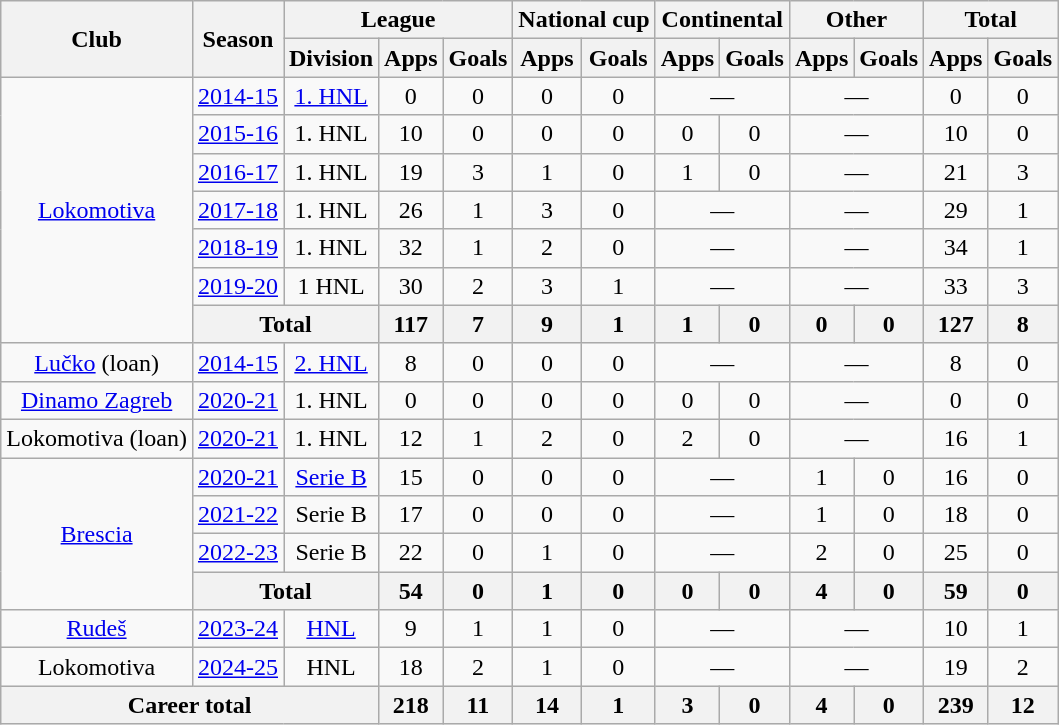<table class="wikitable" style="text-align:center">
<tr>
<th rowspan="2">Club</th>
<th rowspan="2">Season</th>
<th colspan="3">League</th>
<th colspan="2">National cup</th>
<th colspan="2">Continental</th>
<th colspan="2">Other</th>
<th colspan="2">Total</th>
</tr>
<tr>
<th>Division</th>
<th>Apps</th>
<th>Goals</th>
<th>Apps</th>
<th>Goals</th>
<th>Apps</th>
<th>Goals</th>
<th>Apps</th>
<th>Goals</th>
<th>Apps</th>
<th>Goals</th>
</tr>
<tr>
<td rowspan="7"><a href='#'>Lokomotiva</a></td>
<td><a href='#'>2014-15</a></td>
<td><a href='#'>1. HNL</a></td>
<td>0</td>
<td>0</td>
<td>0</td>
<td>0</td>
<td colspan="2">—</td>
<td colspan="2">—</td>
<td>0</td>
<td>0</td>
</tr>
<tr>
<td><a href='#'>2015-16</a></td>
<td>1. HNL</td>
<td>10</td>
<td>0</td>
<td>0</td>
<td>0</td>
<td>0</td>
<td>0</td>
<td colspan="2">—</td>
<td>10</td>
<td>0</td>
</tr>
<tr>
<td><a href='#'>2016-17</a></td>
<td>1. HNL</td>
<td>19</td>
<td>3</td>
<td>1</td>
<td>0</td>
<td>1</td>
<td>0</td>
<td colspan="2">—</td>
<td>21</td>
<td>3</td>
</tr>
<tr>
<td><a href='#'>2017-18</a></td>
<td>1. HNL</td>
<td>26</td>
<td>1</td>
<td>3</td>
<td>0</td>
<td colspan="2">—</td>
<td colspan="2">—</td>
<td>29</td>
<td>1</td>
</tr>
<tr>
<td><a href='#'>2018-19</a></td>
<td>1. HNL</td>
<td>32</td>
<td>1</td>
<td>2</td>
<td>0</td>
<td colspan="2">—</td>
<td colspan="2">—</td>
<td>34</td>
<td>1</td>
</tr>
<tr>
<td><a href='#'>2019-20</a></td>
<td>1 HNL</td>
<td>30</td>
<td>2</td>
<td>3</td>
<td>1</td>
<td colspan="2">—</td>
<td colspan="2">—</td>
<td>33</td>
<td>3</td>
</tr>
<tr>
<th colspan="2">Total</th>
<th>117</th>
<th>7</th>
<th>9</th>
<th>1</th>
<th>1</th>
<th>0</th>
<th>0</th>
<th>0</th>
<th>127</th>
<th>8</th>
</tr>
<tr>
<td><a href='#'>Lučko</a> (loan)</td>
<td><a href='#'>2014-15</a></td>
<td><a href='#'>2. HNL</a></td>
<td>8</td>
<td>0</td>
<td>0</td>
<td>0</td>
<td colspan="2">—</td>
<td colspan="2">—</td>
<td>8</td>
<td>0</td>
</tr>
<tr>
<td><a href='#'>Dinamo Zagreb</a></td>
<td><a href='#'>2020-21</a></td>
<td>1. HNL</td>
<td>0</td>
<td>0</td>
<td>0</td>
<td>0</td>
<td>0</td>
<td>0</td>
<td colspan="2">—</td>
<td>0</td>
<td>0</td>
</tr>
<tr>
<td>Lokomotiva (loan)</td>
<td><a href='#'>2020-21</a></td>
<td>1. HNL</td>
<td>12</td>
<td>1</td>
<td>2</td>
<td>0</td>
<td>2</td>
<td>0</td>
<td colspan="2">—</td>
<td>16</td>
<td>1</td>
</tr>
<tr>
<td rowspan="4"><a href='#'>Brescia</a></td>
<td><a href='#'>2020-21</a></td>
<td><a href='#'>Serie B</a></td>
<td>15</td>
<td>0</td>
<td>0</td>
<td>0</td>
<td colspan="2">—</td>
<td>1</td>
<td>0</td>
<td>16</td>
<td>0</td>
</tr>
<tr>
<td><a href='#'>2021-22</a></td>
<td>Serie B</td>
<td>17</td>
<td>0</td>
<td>0</td>
<td>0</td>
<td colspan="2">—</td>
<td>1</td>
<td>0</td>
<td>18</td>
<td>0</td>
</tr>
<tr>
<td><a href='#'>2022-23</a></td>
<td>Serie B</td>
<td>22</td>
<td>0</td>
<td>1</td>
<td>0</td>
<td colspan="2">—</td>
<td>2</td>
<td>0</td>
<td>25</td>
<td>0</td>
</tr>
<tr>
<th colspan="2">Total</th>
<th>54</th>
<th>0</th>
<th>1</th>
<th>0</th>
<th>0</th>
<th>0</th>
<th>4</th>
<th>0</th>
<th>59</th>
<th>0</th>
</tr>
<tr>
<td><a href='#'>Rudeš</a></td>
<td><a href='#'>2023-24</a></td>
<td><a href='#'>HNL</a></td>
<td>9</td>
<td>1</td>
<td>1</td>
<td>0</td>
<td colspan="2">—</td>
<td colspan="2">—</td>
<td>10</td>
<td>1</td>
</tr>
<tr>
<td>Lokomotiva</td>
<td><a href='#'>2024-25</a></td>
<td>HNL</td>
<td>18</td>
<td>2</td>
<td>1</td>
<td>0</td>
<td colspan="2">—</td>
<td colspan="2">—</td>
<td>19</td>
<td>2</td>
</tr>
<tr>
<th colspan="3">Career total</th>
<th>218</th>
<th>11</th>
<th>14</th>
<th>1</th>
<th>3</th>
<th>0</th>
<th>4</th>
<th>0</th>
<th>239</th>
<th>12</th>
</tr>
</table>
